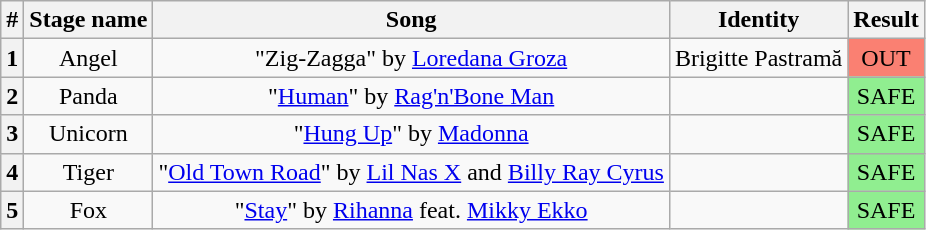<table class="wikitable plainrowheaders" style="text-align: center;">
<tr>
<th>#</th>
<th>Stage name</th>
<th>Song</th>
<th>Identity</th>
<th>Result</th>
</tr>
<tr>
<th>1</th>
<td>Angel</td>
<td>"Zig-Zagga" by <a href='#'>Loredana Groza</a></td>
<td>Brigitte Pastramă</td>
<td bgcolor=salmon>OUT</td>
</tr>
<tr>
<th>2</th>
<td>Panda</td>
<td>"<a href='#'>Human</a>" by <a href='#'>Rag'n'Bone Man</a></td>
<td></td>
<td bgcolor=lightgreen>SAFE</td>
</tr>
<tr>
<th>3</th>
<td>Unicorn</td>
<td>"<a href='#'>Hung Up</a>" by <a href='#'>Madonna</a></td>
<td></td>
<td bgcolor=lightgreen>SAFE</td>
</tr>
<tr>
<th>4</th>
<td>Tiger</td>
<td>"<a href='#'>Old Town Road</a>" by <a href='#'>Lil Nas X</a> and <a href='#'>Billy Ray Cyrus</a></td>
<td></td>
<td bgcolor=lightgreen>SAFE</td>
</tr>
<tr>
<th>5</th>
<td>Fox</td>
<td>"<a href='#'>Stay</a>" by <a href='#'>Rihanna</a> feat. <a href='#'>Mikky Ekko</a></td>
<td></td>
<td bgcolor=lightgreen>SAFE</td>
</tr>
</table>
